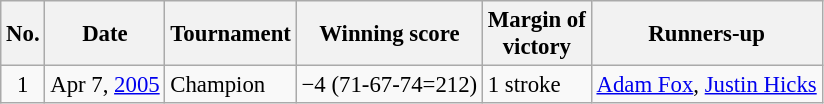<table class="wikitable" style="font-size:95%;">
<tr>
<th>No.</th>
<th>Date</th>
<th>Tournament</th>
<th>Winning score</th>
<th>Margin of<br>victory</th>
<th>Runners-up</th>
</tr>
<tr>
<td align=center>1</td>
<td align=right>Apr 7, <a href='#'>2005</a></td>
<td>Champion</td>
<td>−4 (71-67-74=212)</td>
<td>1 stroke</td>
<td> <a href='#'>Adam Fox</a>,  <a href='#'>Justin Hicks</a></td>
</tr>
</table>
